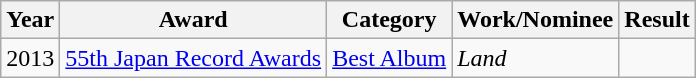<table class="wikitable">
<tr>
<th>Year</th>
<th>Award</th>
<th>Category</th>
<th>Work/Nominee</th>
<th>Result</th>
</tr>
<tr>
<td align="center" rowspan="1">2013</td>
<td><a href='#'>55th Japan Record Awards</a></td>
<td><a href='#'>Best Album</a></td>
<td><em>Land</em></td>
<td></td>
</tr>
</table>
